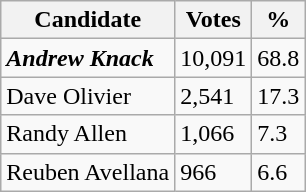<table class="wikitable" align="left">
<tr>
<th>Candidate</th>
<th>Votes</th>
<th>%</th>
</tr>
<tr>
<td><strong><em>Andrew Knack</em></strong></td>
<td>10,091</td>
<td>68.8</td>
</tr>
<tr>
<td>Dave Olivier</td>
<td>2,541</td>
<td>17.3</td>
</tr>
<tr>
<td>Randy Allen</td>
<td>1,066</td>
<td>7.3</td>
</tr>
<tr>
<td>Reuben Avellana</td>
<td>966</td>
<td>6.6</td>
</tr>
</table>
